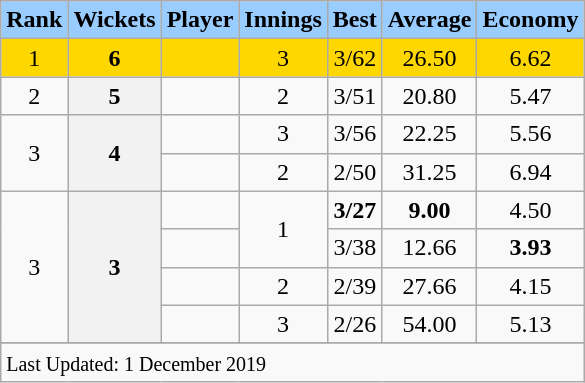<table class="wikitable plainrowheaders sortable">
<tr>
<th scope=col style="background:#9cf;">Rank</th>
<th scope=col style="background:#9cf;">Wickets</th>
<th scope=col style="background:#9cf;">Player</th>
<th scope=col style="background:#9cf;">Innings</th>
<th scope=col style="background:#9cf;">Best</th>
<th scope=col style="background:#9cf;">Average</th>
<th scope=col style="background:#9cf;">Economy</th>
</tr>
<tr>
<td style="text-align:center; background:gold;">1</td>
<th scope="row"  style="text-align:center; background:gold;"><strong>6</strong></th>
<td style="background:gold;">  </td>
<td style="text-align:center; background:gold;">3</td>
<td style="text-align:center; background:gold;">3/62</td>
<td style="text-align:center; background:gold;">26.50</td>
<td style="text-align:center; background:gold;">6.62</td>
</tr>
<tr>
<td align=center>2</td>
<th scope=row style=text-align:center;><strong>5</strong></th>
<td> </td>
<td align=center>2</td>
<td align=center>3/51</td>
<td align=center>20.80</td>
<td align=center>5.47</td>
</tr>
<tr>
<td align=center rowspan=2>3</td>
<th scope=row style=text-align:center;  rowspan=2><strong>4</strong></th>
<td> </td>
<td align=center>3</td>
<td align=center>3/56</td>
<td align=center>22.25</td>
<td align=center>5.56</td>
</tr>
<tr>
<td> </td>
<td align=center>2</td>
<td align=center>2/50</td>
<td align=center>31.25</td>
<td align=center>6.94</td>
</tr>
<tr>
<td align=center rowspan=4>3</td>
<th scope=row style=text-align:center; rowspan=4><strong>3</strong></th>
<td> </td>
<td align=center rowspan=2>1</td>
<td align=center><strong>3/27</strong></td>
<td align=center><strong>9.00</strong></td>
<td align=center>4.50</td>
</tr>
<tr>
<td> </td>
<td align=center>3/38</td>
<td align=center>12.66</td>
<td align=center><strong>3.93</strong></td>
</tr>
<tr>
<td> </td>
<td align=center>2</td>
<td align=center>2/39</td>
<td align=center>27.66</td>
<td align=center>4.15</td>
</tr>
<tr>
<td> </td>
<td align=center>3</td>
<td align=center>2/26</td>
<td align=center>54.00</td>
<td align=center>5.13</td>
</tr>
<tr>
</tr>
<tr class=sortbottom>
<td colspan=8><small>Last Updated: 1 December 2019</small></td>
</tr>
</table>
